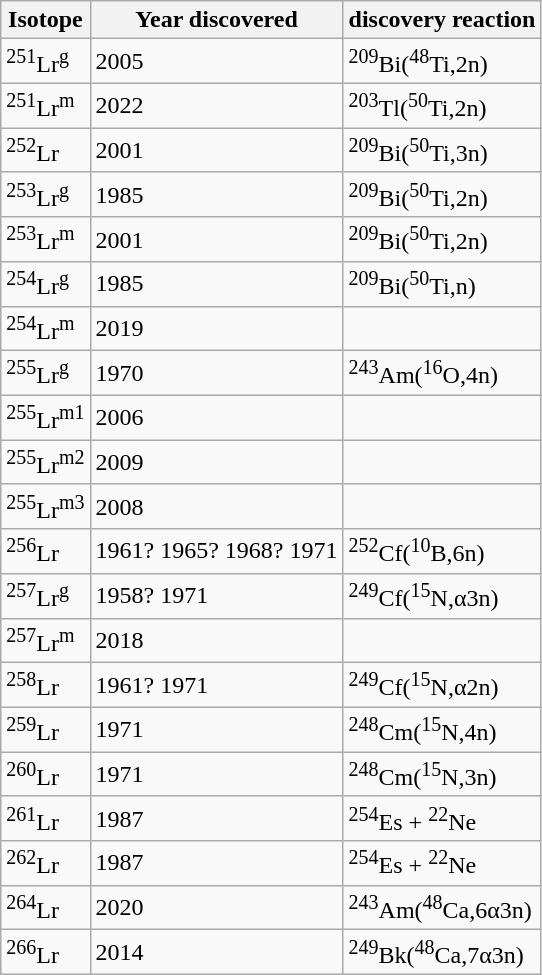<table class="wikitable sortable">
<tr>
<th>Isotope</th>
<th>Year discovered</th>
<th>discovery reaction</th>
</tr>
<tr id=Lawrencium-251>
<td><sup>251</sup>Lr<sup>g</sup></td>
<td>2005</td>
<td><sup>209</sup>Bi(<sup>48</sup>Ti,2n)</td>
</tr>
<tr id=Lawrencium-251>
<td><sup>251</sup>Lr<sup>m</sup></td>
<td>2022</td>
<td><sup>203</sup>Tl(<sup>50</sup>Ti,2n)</td>
</tr>
<tr id=Lawrencium-252>
<td><sup>252</sup>Lr</td>
<td>2001</td>
<td><sup>209</sup>Bi(<sup>50</sup>Ti,3n)</td>
</tr>
<tr id=Lawrencium-253>
<td><sup>253</sup>Lr<sup>g</sup></td>
<td>1985</td>
<td><sup>209</sup>Bi(<sup>50</sup>Ti,2n)</td>
</tr>
<tr id=Lawrencium-253>
<td><sup>253</sup>Lr<sup>m</sup></td>
<td>2001</td>
<td><sup>209</sup>Bi(<sup>50</sup>Ti,2n)</td>
</tr>
<tr id=Lawrencium-254>
<td><sup>254</sup>Lr<sup>g</sup></td>
<td>1985</td>
<td><sup>209</sup>Bi(<sup>50</sup>Ti,n)</td>
</tr>
<tr id=Lawrencium-254>
<td><sup>254</sup>Lr<sup>m</sup></td>
<td>2019</td>
<td></td>
</tr>
<tr id=Lawrencium-255>
<td><sup>255</sup>Lr<sup>g</sup></td>
<td>1970</td>
<td><sup>243</sup>Am(<sup>16</sup>O,4n)</td>
</tr>
<tr id=Lawrencium-255>
<td><sup>255</sup>Lr<sup>m1</sup></td>
<td>2006</td>
<td></td>
</tr>
<tr id=Lawrencium-255>
<td><sup>255</sup>Lr<sup>m2</sup></td>
<td>2009</td>
<td></td>
</tr>
<tr id=Lawrencium-255>
<td><sup>255</sup>Lr<sup>m3</sup></td>
<td>2008</td>
<td></td>
</tr>
<tr id=Lawrencium-256>
<td><sup>256</sup>Lr</td>
<td>1961? 1965? 1968? 1971</td>
<td><sup>252</sup>Cf(<sup>10</sup>B,6n)</td>
</tr>
<tr id=Lawrencium-257>
<td><sup>257</sup>Lr<sup>g</sup></td>
<td>1958? 1971</td>
<td><sup>249</sup>Cf(<sup>15</sup>N,α3n)</td>
</tr>
<tr id=Lawrencium-257>
<td><sup>257</sup>Lr<sup>m</sup></td>
<td>2018</td>
<td></td>
</tr>
<tr id=Lawrencium-258>
<td><sup>258</sup>Lr</td>
<td>1961? 1971</td>
<td><sup>249</sup>Cf(<sup>15</sup>N,α2n)</td>
</tr>
<tr id=Lawrencium-259>
<td><sup>259</sup>Lr</td>
<td>1971</td>
<td><sup>248</sup>Cm(<sup>15</sup>N,4n)</td>
</tr>
<tr id=Lawrencium-260>
<td><sup>260</sup>Lr</td>
<td>1971</td>
<td><sup>248</sup>Cm(<sup>15</sup>N,3n)</td>
</tr>
<tr id=Lawrencium-261>
<td><sup>261</sup>Lr</td>
<td>1987</td>
<td><sup>254</sup>Es + <sup>22</sup>Ne</td>
</tr>
<tr id=Lawrencium-262>
<td><sup>262</sup>Lr</td>
<td>1987</td>
<td><sup>254</sup>Es + <sup>22</sup>Ne</td>
</tr>
<tr id=Lawrencium-264>
<td><sup>264</sup>Lr</td>
<td>2020</td>
<td><sup>243</sup>Am(<sup>48</sup>Ca,6α3n)</td>
</tr>
<tr id=Lawrencium-266>
<td><sup>266</sup>Lr</td>
<td>2014</td>
<td><sup>249</sup>Bk(<sup>48</sup>Ca,7α3n)</td>
</tr>
</table>
